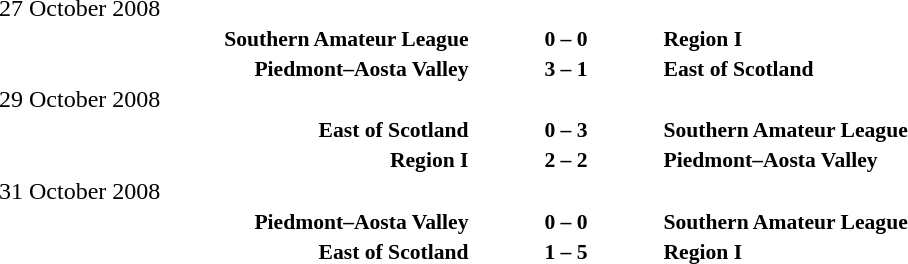<table width=100% cellspacing=1>
<tr>
<th width=25%></th>
<th width=10%></th>
<th></th>
</tr>
<tr>
<td>27 October 2008</td>
</tr>
<tr style=font-size:90%>
<td align=right><strong>Southern Amateur League</strong></td>
<td align=center><strong>0 – 0</strong></td>
<td><strong>Region I</strong></td>
</tr>
<tr style=font-size:90%>
<td align=right><strong>Piedmont–Aosta Valley</strong></td>
<td align=center><strong>3 – 1</strong></td>
<td><strong>East of Scotland</strong></td>
</tr>
<tr>
<td>29 October 2008</td>
</tr>
<tr style=font-size:90%>
<td align=right><strong>East of Scotland</strong></td>
<td align=center><strong>0 – 3</strong></td>
<td><strong>Southern Amateur League</strong></td>
</tr>
<tr style=font-size:90%>
<td align=right><strong>Region I</strong></td>
<td align=center><strong>2 – 2</strong></td>
<td><strong>Piedmont–Aosta Valley</strong></td>
</tr>
<tr>
<td>31 October 2008</td>
</tr>
<tr style=font-size:90%>
<td align=right><strong>Piedmont–Aosta Valley</strong></td>
<td align=center><strong>0 – 0</strong></td>
<td><strong>Southern Amateur League</strong></td>
</tr>
<tr style=font-size:90%>
<td align=right><strong>East of Scotland</strong></td>
<td align=center><strong>1 – 5</strong></td>
<td><strong>Region I</strong></td>
</tr>
</table>
